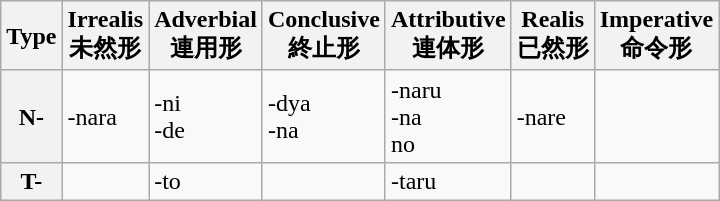<table class="wikitable">
<tr>
<th>Type</th>
<th>Irrealis<br>未然形</th>
<th>Adverbial<br>連用形</th>
<th>Conclusive<br>終止形</th>
<th>Attributive<br>連体形</th>
<th>Realis<br>已然形</th>
<th>Imperative<br>命令形</th>
</tr>
<tr>
<th>N-</th>
<td>-nara</td>
<td>-ni<br>-de</td>
<td>-dya<br>-na</td>
<td>-naru<br>-na<br>no</td>
<td>-nare</td>
<td> </td>
</tr>
<tr>
<th>T-</th>
<td> </td>
<td>-to</td>
<td> </td>
<td>-taru</td>
<td> </td>
<td> </td>
</tr>
</table>
